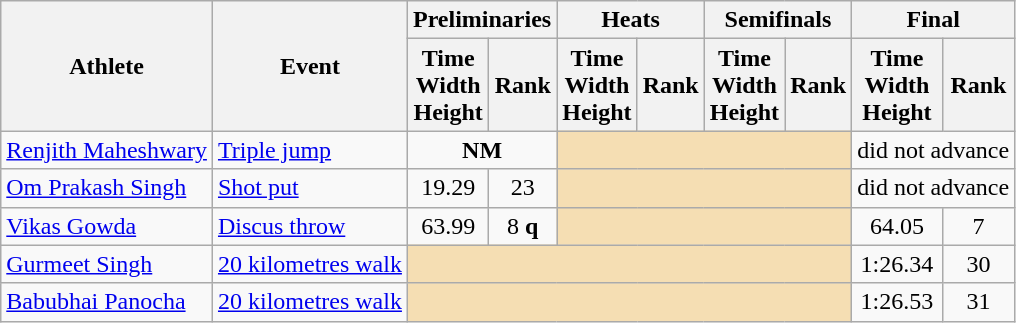<table class=wikitable sortable>
<tr>
<th rowspan="2">Athlete</th>
<th rowspan="2">Event</th>
<th colspan="2">Preliminaries</th>
<th colspan="2">Heats</th>
<th colspan="2">Semifinals</th>
<th colspan="2">Final</th>
</tr>
<tr>
<th>Time<br>Width<br>Height</th>
<th>Rank</th>
<th>Time<br>Width<br>Height</th>
<th>Rank</th>
<th>Time<br>Width<br>Height</th>
<th>Rank</th>
<th>Time<br>Width<br>Height</th>
<th>Rank</th>
</tr>
<tr>
<td><a href='#'>Renjith Maheshwary</a></td>
<td><a href='#'>Triple jump</a></td>
<td colspan=2 align="center"><strong>NM</strong></td>
<td colspan= 4  bgcolor="wheat"></td>
<td colspan=2 align="center">did not advance</td>
</tr>
<tr>
<td><a href='#'>Om Prakash Singh</a></td>
<td><a href='#'>Shot put</a></td>
<td align="center">19.29</td>
<td align="center">23</td>
<td colspan= 4 bgcolor="wheat"></td>
<td colspan=2>did not advance</td>
</tr>
<tr>
<td><a href='#'>Vikas Gowda</a></td>
<td><a href='#'>Discus throw</a></td>
<td align="center">63.99</td>
<td align="center">8 <strong>q</strong></td>
<td colspan= 4 bgcolor="wheat"></td>
<td align="center">64.05</td>
<td align="center">7</td>
</tr>
<tr>
<td><a href='#'>Gurmeet Singh</a></td>
<td><a href='#'>20 kilometres walk</a></td>
<td colspan= 6 bgcolor="wheat"></td>
<td align="center">1:26.34</td>
<td align="center">30</td>
</tr>
<tr>
<td><a href='#'>Babubhai Panocha</a></td>
<td><a href='#'>20 kilometres walk</a></td>
<td colspan= 6 bgcolor="wheat"></td>
<td align="center">1:26.53</td>
<td align="center">31</td>
</tr>
</table>
